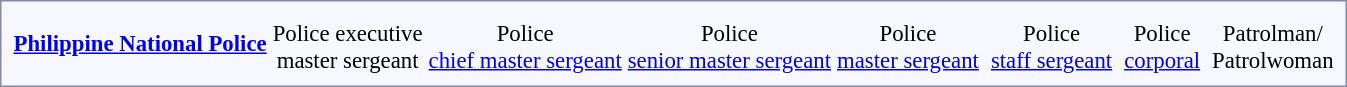<table style="border:1px solid #8888aa; background-color:#f7f8ff; padding:5px; font-size:95%; margin: 0px 12px 12px 0px;">
<tr style="text-align:center;">
<td rowspan=2><strong> <a href='#'>Philippine National Police</a></strong></td>
<td colspan=2></td>
<td colspan=2></td>
<td colspan=2></td>
<td colspan=2></td>
<td colspan=2 rowspan=2></td>
<td colspan=6></td>
<td colspan=6 rowspan=2></td>
<td colspan=4></td>
<td colspan=8 rowspan=2></td>
<td colspan=2></td>
</tr>
<tr style="text-align:center;">
<td colspan=2>Police executive<br>master sergeant</td>
<td colspan=2>Police<br><a href='#'>chief master sergeant</a></td>
<td colspan=2>Police<br><a href='#'>senior master sergeant</a></td>
<td colspan=2>Police<br><a href='#'>master sergeant</a></td>
<td colspan=6>Police<br><a href='#'>staff sergeant</a></td>
<td colspan=4>Police<br><a href='#'>corporal</a></td>
<td colspan=2>Patrolman/<br>Patrolwoman</td>
</tr>
</table>
